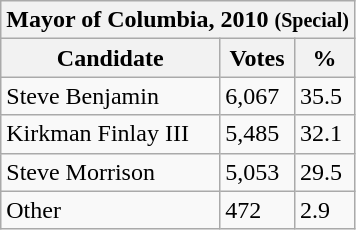<table class="wikitable">
<tr>
<th colspan="4">Mayor of Columbia, 2010 <small>(Special)</small></th>
</tr>
<tr>
<th>Candidate</th>
<th>Votes</th>
<th>%</th>
</tr>
<tr>
<td>Steve Benjamin</td>
<td>6,067</td>
<td>35.5</td>
</tr>
<tr>
<td>Kirkman Finlay III</td>
<td>5,485</td>
<td>32.1</td>
</tr>
<tr>
<td>Steve Morrison</td>
<td>5,053</td>
<td>29.5</td>
</tr>
<tr>
<td>Other</td>
<td>472</td>
<td>2.9</td>
</tr>
</table>
